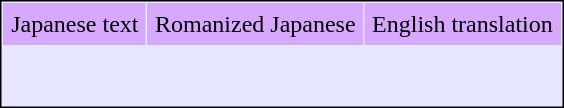<table align=center cellpadding="5" cellspacing="1" style="border:1px solid black; background-color:#e7e8ff;">
<tr align=center bgcolor=#d7a8ff>
<td>Japanese text</td>
<td>Romanized Japanese</td>
<td>English translation</td>
</tr>
<tr valign=top>
<td><br></td>
<td><br></td>
<td><br></td>
</tr>
<tr>
<td colspan=2></td>
</tr>
</table>
